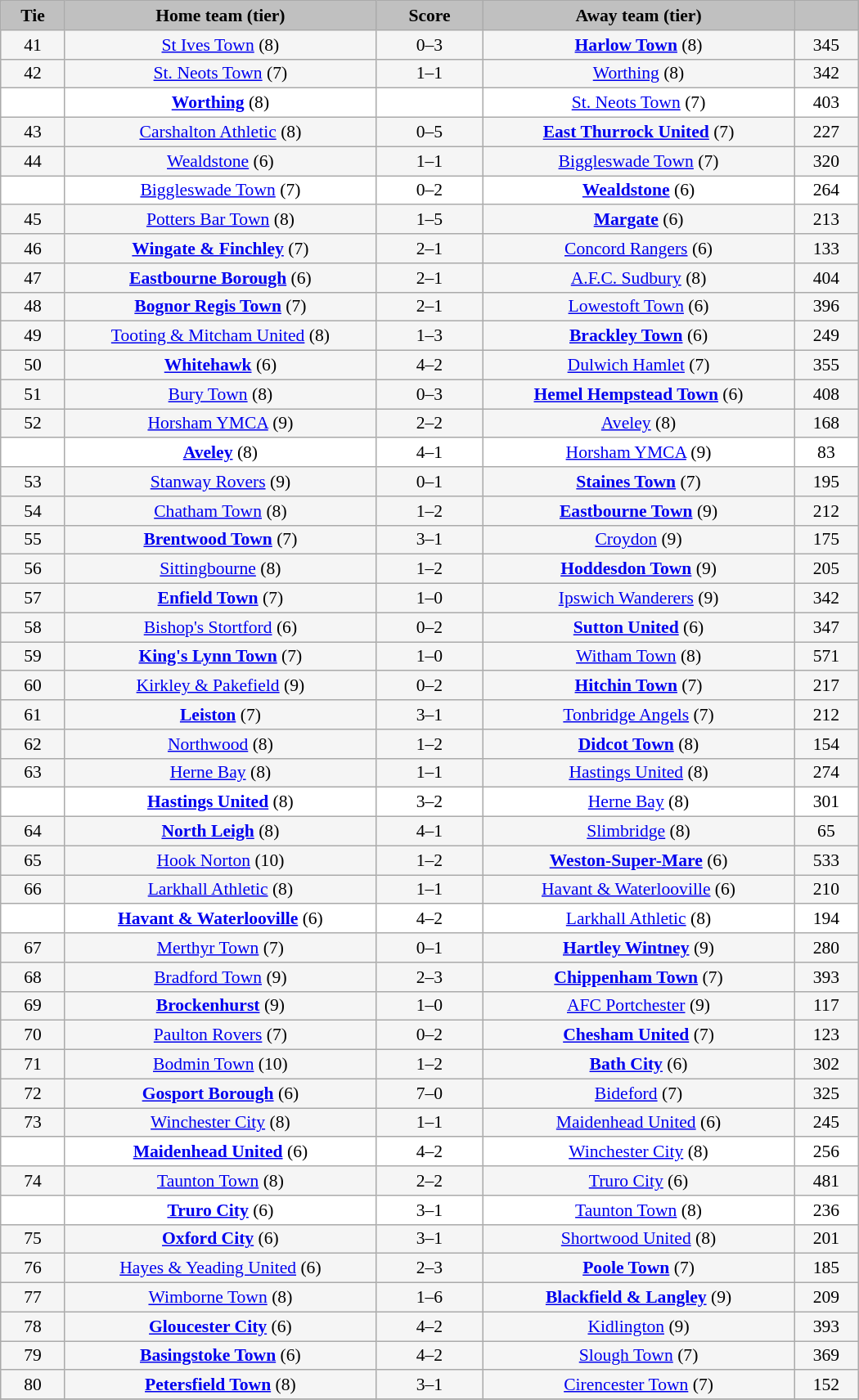<table class="wikitable" style="width: 700px; background:WhiteSmoke; text-align:center; font-size:90%">
<tr>
<td scope="col" style="width:  7.50%; background:silver;"><strong>Tie</strong></td>
<td scope="col" style="width: 36.25%; background:silver;"><strong>Home team (tier)</strong></td>
<td scope="col" style="width: 12.50%; background:silver;"><strong>Score</strong></td>
<td scope="col" style="width: 36.25%; background:silver;"><strong>Away team (tier)</strong></td>
<td scope="col" style="width:  7.50%; background:silver;"><strong></strong></td>
</tr>
<tr>
<td>41</td>
<td><a href='#'>St Ives Town</a> (8)</td>
<td>0–3</td>
<td><strong><a href='#'>Harlow Town</a></strong> (8)</td>
<td>345</td>
</tr>
<tr>
<td>42</td>
<td><a href='#'>St. Neots Town</a> (7)</td>
<td>1–1</td>
<td><a href='#'>Worthing</a> (8)</td>
<td>342</td>
</tr>
<tr style="background:white;">
<td><em></em></td>
<td><strong><a href='#'>Worthing</a></strong> (8)</td>
<td></td>
<td><a href='#'>St. Neots Town</a> (7)</td>
<td>403</td>
</tr>
<tr>
<td>43</td>
<td><a href='#'>Carshalton Athletic</a> (8)</td>
<td>0–5</td>
<td><strong><a href='#'>East Thurrock United</a></strong> (7)</td>
<td>227</td>
</tr>
<tr>
<td>44</td>
<td><a href='#'>Wealdstone</a> (6)</td>
<td>1–1</td>
<td><a href='#'>Biggleswade Town</a> (7)</td>
<td>320</td>
</tr>
<tr style="background:white;">
<td><em></em></td>
<td><a href='#'>Biggleswade Town</a> (7)</td>
<td>0–2</td>
<td><strong><a href='#'>Wealdstone</a></strong> (6)</td>
<td>264</td>
</tr>
<tr>
<td>45</td>
<td><a href='#'>Potters Bar Town</a> (8)</td>
<td>1–5</td>
<td><strong><a href='#'>Margate</a></strong> (6)</td>
<td>213</td>
</tr>
<tr>
<td>46</td>
<td><strong><a href='#'>Wingate & Finchley</a></strong> (7)</td>
<td>2–1</td>
<td><a href='#'>Concord Rangers</a> (6)</td>
<td>133</td>
</tr>
<tr>
<td>47</td>
<td><strong><a href='#'>Eastbourne Borough</a></strong> (6)</td>
<td>2–1</td>
<td><a href='#'>A.F.C. Sudbury</a> (8)</td>
<td>404</td>
</tr>
<tr>
<td>48</td>
<td><strong><a href='#'>Bognor Regis Town</a></strong> (7)</td>
<td>2–1</td>
<td><a href='#'>Lowestoft Town</a> (6)</td>
<td>396</td>
</tr>
<tr>
<td>49</td>
<td><a href='#'>Tooting & Mitcham United</a> (8)</td>
<td>1–3</td>
<td><strong><a href='#'>Brackley Town</a></strong> (6)</td>
<td>249</td>
</tr>
<tr>
<td>50</td>
<td><strong><a href='#'>Whitehawk</a></strong> (6)</td>
<td>4–2</td>
<td><a href='#'>Dulwich Hamlet</a> (7)</td>
<td>355</td>
</tr>
<tr>
<td>51</td>
<td><a href='#'>Bury Town</a> (8)</td>
<td>0–3</td>
<td><strong><a href='#'>Hemel Hempstead Town</a></strong> (6)</td>
<td>408</td>
</tr>
<tr>
<td>52</td>
<td><a href='#'>Horsham YMCA</a> (9)</td>
<td>2–2</td>
<td><a href='#'>Aveley</a> (8)</td>
<td>168</td>
</tr>
<tr style="background:white;">
<td><em></em></td>
<td><strong><a href='#'>Aveley</a></strong> (8)</td>
<td>4–1</td>
<td><a href='#'>Horsham YMCA</a> (9)</td>
<td>83</td>
</tr>
<tr>
<td>53</td>
<td><a href='#'>Stanway Rovers</a> (9)</td>
<td>0–1</td>
<td><strong><a href='#'>Staines Town</a></strong> (7)</td>
<td>195</td>
</tr>
<tr>
<td>54</td>
<td><a href='#'>Chatham Town</a> (8)</td>
<td>1–2</td>
<td><strong><a href='#'>Eastbourne Town</a></strong> (9)</td>
<td>212</td>
</tr>
<tr>
<td>55</td>
<td><strong><a href='#'>Brentwood Town</a></strong> (7)</td>
<td>3–1</td>
<td><a href='#'>Croydon</a> (9)</td>
<td>175</td>
</tr>
<tr>
<td>56</td>
<td><a href='#'>Sittingbourne</a> (8)</td>
<td>1–2</td>
<td><strong><a href='#'>Hoddesdon Town</a></strong> (9)</td>
<td>205</td>
</tr>
<tr>
<td>57</td>
<td><strong><a href='#'>Enfield Town</a></strong> (7)</td>
<td>1–0</td>
<td><a href='#'>Ipswich Wanderers</a> (9)</td>
<td>342</td>
</tr>
<tr>
<td>58</td>
<td><a href='#'>Bishop's Stortford</a> (6)</td>
<td>0–2</td>
<td><strong><a href='#'>Sutton United</a></strong> (6)</td>
<td>347</td>
</tr>
<tr>
<td>59</td>
<td><strong><a href='#'>King's Lynn Town</a></strong> (7)</td>
<td>1–0</td>
<td><a href='#'>Witham Town</a> (8)</td>
<td>571</td>
</tr>
<tr>
<td>60</td>
<td><a href='#'>Kirkley & Pakefield</a> (9)</td>
<td>0–2</td>
<td><strong><a href='#'>Hitchin Town</a></strong> (7)</td>
<td>217</td>
</tr>
<tr>
<td>61</td>
<td><strong><a href='#'>Leiston</a></strong> (7)</td>
<td>3–1</td>
<td><a href='#'>Tonbridge Angels</a> (7)</td>
<td>212</td>
</tr>
<tr>
<td>62</td>
<td><a href='#'>Northwood</a> (8)</td>
<td>1–2</td>
<td><strong><a href='#'>Didcot Town</a></strong> (8)</td>
<td>154</td>
</tr>
<tr>
<td>63</td>
<td><a href='#'>Herne Bay</a> (8)</td>
<td>1–1</td>
<td><a href='#'>Hastings United</a> (8)</td>
<td>274</td>
</tr>
<tr style="background:white;">
<td><em></em></td>
<td><strong><a href='#'>Hastings United</a></strong> (8)</td>
<td>3–2</td>
<td><a href='#'>Herne Bay</a> (8)</td>
<td>301</td>
</tr>
<tr>
<td>64</td>
<td><strong><a href='#'>North Leigh</a></strong> (8)</td>
<td>4–1</td>
<td><a href='#'>Slimbridge</a> (8)</td>
<td>65</td>
</tr>
<tr>
<td>65</td>
<td><a href='#'>Hook Norton</a> (10)</td>
<td>1–2</td>
<td><strong><a href='#'>Weston-Super-Mare</a></strong> (6)</td>
<td>533</td>
</tr>
<tr>
<td>66</td>
<td><a href='#'>Larkhall Athletic</a> (8)</td>
<td>1–1</td>
<td><a href='#'>Havant & Waterlooville</a> (6)</td>
<td>210</td>
</tr>
<tr style="background:white;">
<td><em></em></td>
<td><strong><a href='#'>Havant & Waterlooville</a></strong> (6)</td>
<td>4–2</td>
<td><a href='#'>Larkhall Athletic</a> (8)</td>
<td>194</td>
</tr>
<tr>
<td>67</td>
<td><a href='#'>Merthyr Town</a> (7)</td>
<td>0–1</td>
<td><strong><a href='#'>Hartley Wintney</a></strong> (9)</td>
<td>280</td>
</tr>
<tr>
<td>68</td>
<td><a href='#'>Bradford Town</a> (9)</td>
<td>2–3</td>
<td><strong><a href='#'>Chippenham Town</a></strong> (7)</td>
<td>393</td>
</tr>
<tr>
<td>69</td>
<td><strong><a href='#'>Brockenhurst</a></strong> (9)</td>
<td>1–0</td>
<td><a href='#'>AFC Portchester</a> (9)</td>
<td>117</td>
</tr>
<tr>
<td>70</td>
<td><a href='#'>Paulton Rovers</a> (7)</td>
<td>0–2</td>
<td><strong><a href='#'>Chesham United</a></strong> (7)</td>
<td>123</td>
</tr>
<tr>
<td>71</td>
<td><a href='#'>Bodmin Town</a> (10)</td>
<td>1–2</td>
<td><strong><a href='#'>Bath City</a></strong> (6)</td>
<td>302</td>
</tr>
<tr>
<td>72</td>
<td><strong><a href='#'>Gosport Borough</a></strong> (6)</td>
<td>7–0</td>
<td><a href='#'>Bideford</a> (7)</td>
<td>325</td>
</tr>
<tr>
<td>73</td>
<td><a href='#'>Winchester City</a> (8)</td>
<td>1–1</td>
<td><a href='#'>Maidenhead United</a> (6)</td>
<td>245</td>
</tr>
<tr style="background:white;">
<td><em></em></td>
<td><strong><a href='#'>Maidenhead United</a></strong> (6)</td>
<td>4–2</td>
<td><a href='#'>Winchester City</a> (8)</td>
<td>256</td>
</tr>
<tr>
<td>74</td>
<td><a href='#'>Taunton Town</a> (8)</td>
<td>2–2</td>
<td><a href='#'>Truro City</a> (6)</td>
<td>481</td>
</tr>
<tr style="background:white;">
<td><em></em></td>
<td><strong><a href='#'>Truro City</a></strong> (6)</td>
<td>3–1</td>
<td><a href='#'>Taunton Town</a> (8)</td>
<td>236</td>
</tr>
<tr>
<td>75</td>
<td><strong><a href='#'>Oxford City</a></strong> (6)</td>
<td>3–1</td>
<td><a href='#'>Shortwood United</a> (8)</td>
<td>201</td>
</tr>
<tr>
<td>76</td>
<td><a href='#'>Hayes & Yeading United</a> (6)</td>
<td>2–3</td>
<td><strong><a href='#'>Poole Town</a></strong> (7)</td>
<td>185</td>
</tr>
<tr>
<td>77</td>
<td><a href='#'>Wimborne Town</a> (8)</td>
<td>1–6</td>
<td><strong><a href='#'>Blackfield & Langley</a></strong> (9)</td>
<td>209</td>
</tr>
<tr>
<td>78</td>
<td><strong><a href='#'>Gloucester City</a></strong> (6)</td>
<td>4–2</td>
<td><a href='#'>Kidlington</a> (9)</td>
<td>393</td>
</tr>
<tr>
<td>79</td>
<td><strong><a href='#'>Basingstoke Town</a></strong> (6)</td>
<td>4–2</td>
<td><a href='#'>Slough Town</a> (7)</td>
<td>369</td>
</tr>
<tr>
<td>80</td>
<td><strong><a href='#'>Petersfield Town</a></strong> (8)</td>
<td>3–1</td>
<td><a href='#'>Cirencester Town</a> (7)</td>
<td>152</td>
</tr>
<tr>
</tr>
</table>
